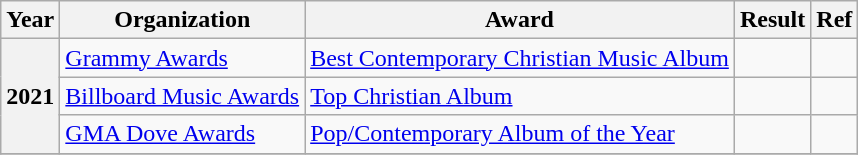<table class="wikitable plainrowheaders">
<tr>
<th>Year</th>
<th>Organization</th>
<th>Award</th>
<th>Result</th>
<th>Ref</th>
</tr>
<tr>
<th scope="row" rowspan="3">2021</th>
<td><a href='#'>Grammy Awards</a></td>
<td><a href='#'>Best Contemporary Christian Music Album</a></td>
<td></td>
<td></td>
</tr>
<tr>
<td><a href='#'>Billboard Music Awards</a></td>
<td><a href='#'>Top Christian Album</a></td>
<td></td>
<td></td>
</tr>
<tr>
<td><a href='#'>GMA Dove Awards</a></td>
<td><a href='#'>Pop/Contemporary Album of the Year</a></td>
<td></td>
<td></td>
</tr>
<tr>
</tr>
</table>
